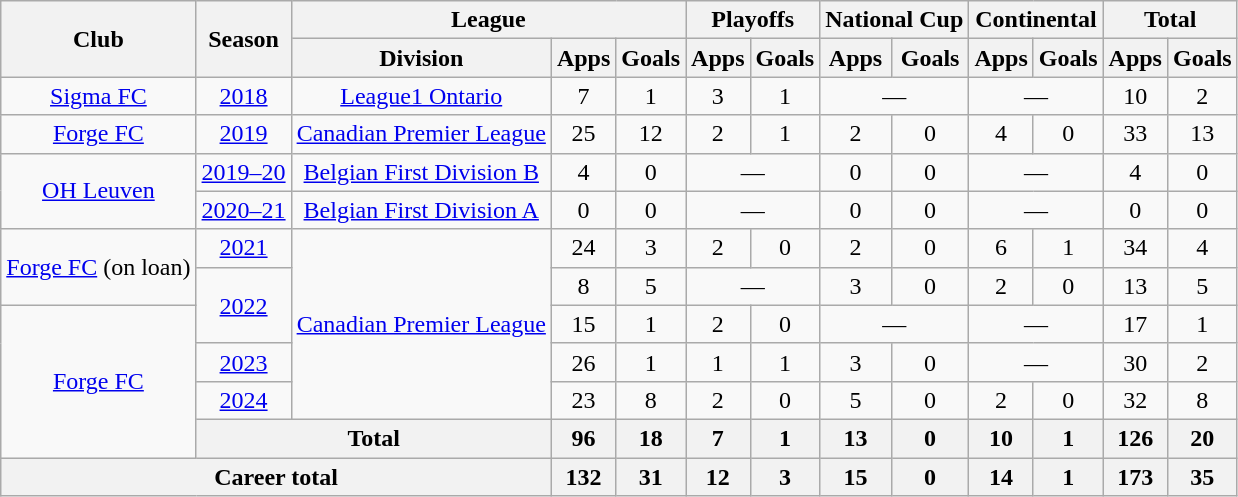<table class="wikitable" style="text-align:center">
<tr>
<th rowspan="2">Club</th>
<th rowspan="2">Season</th>
<th colspan="3">League</th>
<th colspan="2">Playoffs</th>
<th colspan="2">National Cup</th>
<th colspan="2">Continental</th>
<th colspan="2">Total</th>
</tr>
<tr>
<th>Division</th>
<th>Apps</th>
<th>Goals</th>
<th>Apps</th>
<th>Goals</th>
<th>Apps</th>
<th>Goals</th>
<th>Apps</th>
<th>Goals</th>
<th>Apps</th>
<th>Goals</th>
</tr>
<tr>
<td><a href='#'>Sigma FC</a></td>
<td><a href='#'>2018</a></td>
<td><a href='#'>League1 Ontario</a></td>
<td>7</td>
<td>1</td>
<td>3</td>
<td>1</td>
<td colspan="2">—</td>
<td colspan="2">—</td>
<td>10</td>
<td>2</td>
</tr>
<tr>
<td><a href='#'>Forge FC</a></td>
<td><a href='#'>2019</a></td>
<td><a href='#'>Canadian Premier League</a></td>
<td>25</td>
<td>12</td>
<td>2</td>
<td>1</td>
<td>2</td>
<td>0</td>
<td>4</td>
<td>0</td>
<td>33</td>
<td>13</td>
</tr>
<tr>
<td rowspan="2"><a href='#'>OH Leuven</a></td>
<td><a href='#'>2019–20</a></td>
<td><a href='#'>Belgian First Division B</a></td>
<td>4</td>
<td>0</td>
<td colspan="2">—</td>
<td>0</td>
<td>0</td>
<td colspan="2">—</td>
<td>4</td>
<td>0</td>
</tr>
<tr>
<td><a href='#'>2020–21</a></td>
<td><a href='#'>Belgian First Division A</a></td>
<td>0</td>
<td>0</td>
<td colspan="2">—</td>
<td>0</td>
<td>0</td>
<td colspan="2">—</td>
<td>0</td>
<td>0</td>
</tr>
<tr>
<td rowspan="2"><a href='#'>Forge FC</a> (on loan)</td>
<td><a href='#'>2021</a></td>
<td rowspan=5><a href='#'>Canadian Premier League</a></td>
<td>24</td>
<td>3</td>
<td>2</td>
<td>0</td>
<td>2</td>
<td>0</td>
<td>6</td>
<td>1</td>
<td>34</td>
<td>4</td>
</tr>
<tr>
<td rowspan=2><a href='#'>2022</a></td>
<td>8</td>
<td>5</td>
<td colspan="2">—</td>
<td>3</td>
<td>0</td>
<td>2</td>
<td>0</td>
<td>13</td>
<td>5</td>
</tr>
<tr>
<td rowspan=4><a href='#'>Forge FC</a></td>
<td>15</td>
<td>1</td>
<td>2</td>
<td>0</td>
<td colspan="2">—</td>
<td colspan="2">—</td>
<td>17</td>
<td>1</td>
</tr>
<tr>
<td><a href='#'>2023</a></td>
<td>26</td>
<td>1</td>
<td>1</td>
<td>1</td>
<td>3</td>
<td>0</td>
<td colspan="2">—</td>
<td>30</td>
<td>2</td>
</tr>
<tr>
<td><a href='#'>2024</a></td>
<td>23</td>
<td>8</td>
<td>2</td>
<td>0</td>
<td>5</td>
<td>0</td>
<td>2</td>
<td>0</td>
<td>32</td>
<td>8</td>
</tr>
<tr>
<th colspan="2">Total</th>
<th>96</th>
<th>18</th>
<th>7</th>
<th>1</th>
<th>13</th>
<th>0</th>
<th>10</th>
<th>1</th>
<th>126</th>
<th>20</th>
</tr>
<tr>
<th colspan="3">Career total</th>
<th>132</th>
<th>31</th>
<th>12</th>
<th>3</th>
<th>15</th>
<th>0</th>
<th>14</th>
<th>1</th>
<th>173</th>
<th>35</th>
</tr>
</table>
